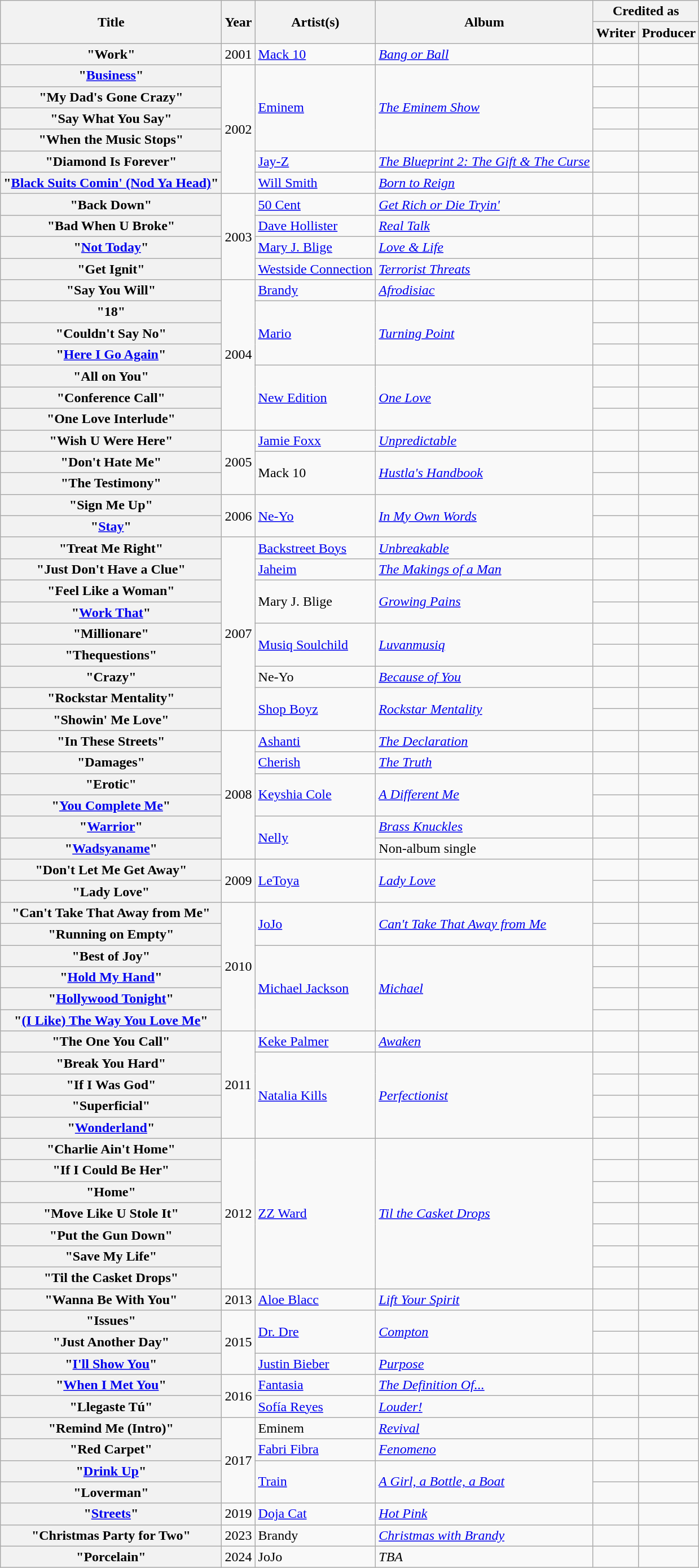<table class="wikitable sortable plainrowheaders">
<tr>
<th rowspan="2" scope="col">Title</th>
<th rowspan="2" scope="col">Year</th>
<th rowspan="2" scope="col">Artist(s)</th>
<th rowspan="2" scope="col">Album</th>
<th colspan="2" scope="col">Credited as</th>
</tr>
<tr>
<th scope="col">Writer</th>
<th scope="col">Producer</th>
</tr>
<tr>
<th scope="row">"Work"</th>
<td>2001</td>
<td><a href='#'>Mack 10</a></td>
<td><em><a href='#'>Bang or Ball</a></em></td>
<td></td>
<td></td>
</tr>
<tr>
<th scope="row">"<a href='#'>Business</a>"</th>
<td rowspan="6">2002</td>
<td rowspan="4"><a href='#'>Eminem</a></td>
<td rowspan="4"><em><a href='#'>The Eminem Show</a></em></td>
<td></td>
<td></td>
</tr>
<tr>
<th scope="row">"My Dad's Gone Crazy"</th>
<td></td>
<td></td>
</tr>
<tr>
<th scope="row">"Say What You Say"</th>
<td></td>
<td></td>
</tr>
<tr>
<th scope="row">"When the Music Stops"</th>
<td></td>
<td></td>
</tr>
<tr>
<th scope="row">"Diamond Is Forever"</th>
<td><a href='#'>Jay-Z</a></td>
<td><em><a href='#'>The Blueprint 2: The Gift & The Curse</a></em></td>
<td></td>
<td></td>
</tr>
<tr>
<th scope="row">"<a href='#'>Black Suits Comin' (Nod Ya Head)</a>"</th>
<td><a href='#'>Will Smith</a></td>
<td><em><a href='#'>Born to Reign</a></em></td>
<td></td>
<td></td>
</tr>
<tr>
<th scope="row">"Back Down"</th>
<td rowspan="4">2003</td>
<td><a href='#'>50 Cent</a></td>
<td><em><a href='#'>Get Rich or Die Tryin'</a></em></td>
<td></td>
<td></td>
</tr>
<tr>
<th scope="row">"Bad When U Broke"</th>
<td><a href='#'>Dave Hollister</a></td>
<td><em><a href='#'>Real Talk</a></em></td>
<td></td>
<td></td>
</tr>
<tr>
<th scope="row">"<a href='#'>Not Today</a>"</th>
<td><a href='#'>Mary J. Blige</a></td>
<td><em><a href='#'>Love & Life</a></em></td>
<td></td>
<td></td>
</tr>
<tr>
<th scope="row">"Get Ignit"</th>
<td><a href='#'>Westside Connection</a></td>
<td><em><a href='#'>Terrorist Threats</a></em></td>
<td></td>
<td></td>
</tr>
<tr>
<th scope="row">"Say You Will"</th>
<td rowspan="7">2004</td>
<td><a href='#'>Brandy</a></td>
<td><em><a href='#'>Afrodisiac</a></em></td>
<td></td>
<td></td>
</tr>
<tr>
<th scope="row">"18"</th>
<td rowspan="3"><a href='#'>Mario</a></td>
<td rowspan="3"><em><a href='#'>Turning Point</a></em></td>
<td></td>
<td></td>
</tr>
<tr>
<th scope="row">"Couldn't Say No"</th>
<td></td>
<td></td>
</tr>
<tr>
<th scope="row">"<a href='#'>Here I Go Again</a>"</th>
<td></td>
<td></td>
</tr>
<tr>
<th scope="row">"All on You"</th>
<td rowspan="3"><a href='#'>New Edition</a></td>
<td rowspan="3"><em><a href='#'>One Love</a></em></td>
<td></td>
<td></td>
</tr>
<tr>
<th scope="row">"Conference Call"</th>
<td></td>
<td></td>
</tr>
<tr>
<th scope="row">"One Love Interlude"</th>
<td></td>
<td></td>
</tr>
<tr>
<th scope="row">"Wish U Were Here"</th>
<td rowspan="3">2005</td>
<td><a href='#'>Jamie Foxx</a></td>
<td><em><a href='#'>Unpredictable</a></em></td>
<td></td>
<td></td>
</tr>
<tr>
<th scope="row">"Don't Hate Me"</th>
<td rowspan="2">Mack 10</td>
<td rowspan="2"><em><a href='#'>Hustla's Handbook</a></em></td>
<td></td>
<td></td>
</tr>
<tr>
<th scope="row">"The Testimony"</th>
<td></td>
<td></td>
</tr>
<tr>
<th scope="row">"Sign Me Up"</th>
<td rowspan="2">2006</td>
<td rowspan="2"><a href='#'>Ne-Yo</a></td>
<td rowspan="2"><em><a href='#'>In My Own Words</a></em></td>
<td></td>
<td></td>
</tr>
<tr>
<th scope="row">"<a href='#'>Stay</a>"</th>
<td></td>
<td></td>
</tr>
<tr>
<th scope="row">"Treat Me Right"</th>
<td rowspan="9">2007</td>
<td><a href='#'>Backstreet Boys</a></td>
<td><em><a href='#'>Unbreakable</a></em></td>
<td></td>
<td></td>
</tr>
<tr>
<th scope="row">"Just Don't Have a Clue"</th>
<td><a href='#'>Jaheim</a></td>
<td><em><a href='#'>The Makings of a Man</a></em></td>
<td></td>
<td></td>
</tr>
<tr>
<th scope="row">"Feel Like a Woman"</th>
<td rowspan="2">Mary J. Blige</td>
<td rowspan="2"><em><a href='#'>Growing Pains</a></em></td>
<td></td>
<td></td>
</tr>
<tr>
<th scope="row">"<a href='#'>Work That</a>"</th>
<td></td>
<td></td>
</tr>
<tr>
<th scope="row">"Millionare"</th>
<td rowspan="2"><a href='#'>Musiq Soulchild</a></td>
<td rowspan="2"><em><a href='#'>Luvanmusiq</a></em></td>
<td></td>
<td></td>
</tr>
<tr>
<th scope="row">"Thequestions"</th>
<td></td>
<td></td>
</tr>
<tr>
<th scope="row">"Crazy"</th>
<td>Ne-Yo</td>
<td><em><a href='#'>Because of You</a></em></td>
<td></td>
<td></td>
</tr>
<tr>
<th scope="row">"Rockstar Mentality"</th>
<td rowspan="2"><a href='#'>Shop Boyz</a></td>
<td rowspan="2"><em><a href='#'>Rockstar Mentality</a></em></td>
<td></td>
<td></td>
</tr>
<tr>
<th scope="row">"Showin' Me Love"</th>
<td></td>
<td></td>
</tr>
<tr>
<th scope="row">"In These Streets"</th>
<td rowspan="6">2008</td>
<td><a href='#'>Ashanti</a></td>
<td><em><a href='#'>The Declaration</a></em></td>
<td></td>
<td></td>
</tr>
<tr>
<th scope="row">"Damages"</th>
<td><a href='#'>Cherish</a></td>
<td><em><a href='#'>The Truth</a></em></td>
<td></td>
<td></td>
</tr>
<tr>
<th scope="row">"Erotic"</th>
<td rowspan="2"><a href='#'>Keyshia Cole</a></td>
<td rowspan="2"><em><a href='#'>A Different Me</a></em></td>
<td></td>
<td></td>
</tr>
<tr>
<th scope="row">"<a href='#'>You Complete Me</a>"</th>
<td></td>
<td></td>
</tr>
<tr>
<th scope="row">"<a href='#'>Warrior</a>"</th>
<td rowspan="2"><a href='#'>Nelly</a></td>
<td><em><a href='#'>Brass Knuckles</a></em></td>
<td></td>
<td></td>
</tr>
<tr>
<th scope="row">"<a href='#'>Wadsyaname</a>"</th>
<td>Non-album single</td>
<td></td>
<td></td>
</tr>
<tr>
<th scope="row">"Don't Let Me Get Away"</th>
<td rowspan="2">2009</td>
<td rowspan="2"><a href='#'>LeToya</a></td>
<td rowspan="2"><em><a href='#'>Lady Love</a></em></td>
<td></td>
<td></td>
</tr>
<tr>
<th scope="row">"Lady Love"</th>
<td></td>
<td></td>
</tr>
<tr>
<th scope="row">"Can't Take That Away from Me"</th>
<td rowspan="6">2010</td>
<td rowspan="2"><a href='#'>JoJo</a></td>
<td rowspan="2"><em><a href='#'>Can't Take That Away from Me</a></em></td>
<td></td>
<td></td>
</tr>
<tr>
<th scope="row">"Running on Empty"</th>
<td></td>
<td></td>
</tr>
<tr>
<th scope="row">"Best of Joy"</th>
<td rowspan="4"><a href='#'>Michael Jackson</a></td>
<td rowspan="4"><em><a href='#'>Michael</a></em></td>
<td></td>
<td></td>
</tr>
<tr>
<th scope="row">"<a href='#'>Hold My Hand</a>"</th>
<td></td>
<td></td>
</tr>
<tr>
<th scope="row">"<a href='#'>Hollywood Tonight</a>"</th>
<td></td>
<td></td>
</tr>
<tr>
<th scope="row">"<a href='#'>(I Like) The Way You Love Me</a>"</th>
<td></td>
<td></td>
</tr>
<tr>
<th scope="row">"The One You Call"</th>
<td rowspan="5">2011</td>
<td><a href='#'>Keke Palmer</a></td>
<td><em><a href='#'>Awaken</a></em></td>
<td></td>
<td></td>
</tr>
<tr>
<th scope="row">"Break You Hard"</th>
<td rowspan="4"><a href='#'>Natalia Kills</a></td>
<td rowspan="4"><em><a href='#'>Perfectionist</a></em></td>
<td></td>
<td></td>
</tr>
<tr>
<th scope="row">"If I Was God"</th>
<td></td>
<td></td>
</tr>
<tr>
<th scope="row">"Superficial"</th>
<td></td>
<td></td>
</tr>
<tr>
<th scope="row">"<a href='#'>Wonderland</a>"</th>
<td></td>
<td></td>
</tr>
<tr>
<th scope="row">"Charlie Ain't Home"</th>
<td rowspan="7">2012</td>
<td rowspan="7"><a href='#'>ZZ Ward</a></td>
<td rowspan="7"><em><a href='#'>Til the Casket Drops</a></em></td>
<td></td>
<td></td>
</tr>
<tr>
<th scope="row">"If I Could Be Her"</th>
<td></td>
<td></td>
</tr>
<tr>
<th scope="row">"Home"</th>
<td></td>
<td></td>
</tr>
<tr>
<th scope="row">"Move Like U Stole It"</th>
<td></td>
<td></td>
</tr>
<tr>
<th scope="row">"Put the Gun Down"</th>
<td></td>
<td></td>
</tr>
<tr>
<th scope="row">"Save My Life"</th>
<td></td>
<td></td>
</tr>
<tr>
<th scope="row">"Til the Casket Drops"</th>
<td></td>
<td></td>
</tr>
<tr>
<th scope="row">"Wanna Be With You"</th>
<td>2013</td>
<td><a href='#'>Aloe Blacc</a></td>
<td><em><a href='#'>Lift Your Spirit</a></em></td>
<td></td>
<td></td>
</tr>
<tr>
<th scope="row">"Issues"</th>
<td rowspan="3">2015</td>
<td rowspan="2"><a href='#'>Dr. Dre</a></td>
<td rowspan="2"><em><a href='#'>Compton</a></em></td>
<td></td>
<td></td>
</tr>
<tr>
<th scope="row">"Just Another Day"</th>
<td></td>
<td></td>
</tr>
<tr>
<th scope="row">"<a href='#'>I'll Show You</a>"</th>
<td><a href='#'>Justin Bieber</a></td>
<td><em><a href='#'>Purpose</a></em></td>
<td></td>
<td></td>
</tr>
<tr>
<th scope="row">"<a href='#'>When I Met You</a>"</th>
<td rowspan="2">2016</td>
<td><a href='#'>Fantasia</a></td>
<td><em><a href='#'>The Definition Of...</a></em></td>
<td></td>
<td></td>
</tr>
<tr>
<th scope="row">"Llegaste Tú"</th>
<td><a href='#'>Sofía Reyes</a></td>
<td><em><a href='#'>Louder!</a></em></td>
<td></td>
<td></td>
</tr>
<tr>
<th scope="row">"Remind Me (Intro)"</th>
<td rowspan="4">2017</td>
<td>Eminem</td>
<td><em><a href='#'>Revival</a></em></td>
<td></td>
<td></td>
</tr>
<tr>
<th scope="row">"Red Carpet"</th>
<td><a href='#'>Fabri Fibra</a></td>
<td><em><a href='#'>Fenomeno</a></em></td>
<td></td>
<td></td>
</tr>
<tr>
<th scope="row">"<a href='#'>Drink Up</a>"</th>
<td rowspan="2"><a href='#'>Train</a></td>
<td rowspan="2"><em><a href='#'>A Girl, a Bottle, a Boat</a></em></td>
<td></td>
<td></td>
</tr>
<tr>
<th scope="row">"Loverman"</th>
<td></td>
<td></td>
</tr>
<tr>
<th scope="row">"<a href='#'>Streets</a>"</th>
<td>2019</td>
<td><a href='#'>Doja Cat</a></td>
<td><em><a href='#'>Hot Pink</a></em></td>
<td></td>
<td></td>
</tr>
<tr>
<th scope="row">"Christmas Party for Two"</th>
<td>2023</td>
<td>Brandy</td>
<td><em><a href='#'>Christmas with Brandy</a></em></td>
<td></td>
<td></td>
</tr>
<tr>
<th scope="row">"Porcelain"</th>
<td>2024</td>
<td>JoJo</td>
<td><em>TBA</em></td>
<td></td>
<td></td>
</tr>
</table>
